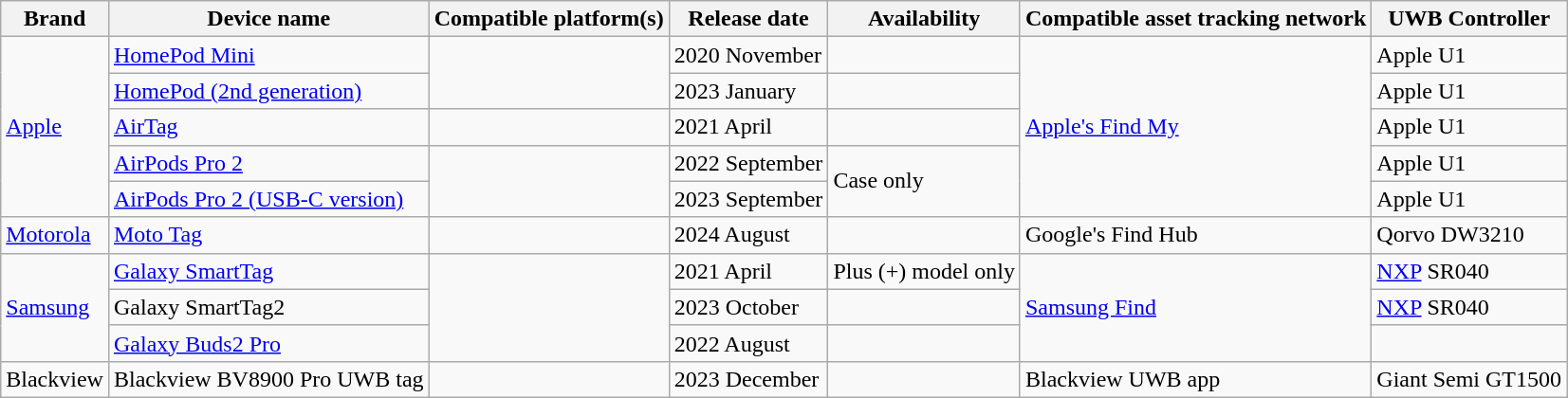<table class="wikitable sortable">
<tr>
<th>Brand</th>
<th>Device name</th>
<th>Compatible platform(s)</th>
<th>Release date</th>
<th>Availability</th>
<th>Compatible asset tracking network</th>
<th>UWB Controller</th>
</tr>
<tr>
<td rowspan="5"><a href='#'>Apple</a></td>
<td><a href='#'>HomePod Mini</a></td>
<td rowspan="2"></td>
<td>2020 November</td>
<td></td>
<td rowspan="5"><a href='#'>Apple's Find My</a></td>
<td>Apple U1</td>
</tr>
<tr>
<td><a href='#'>HomePod (2nd generation)</a></td>
<td>2023 January</td>
<td></td>
<td>Apple U1</td>
</tr>
<tr>
<td><a href='#'>AirTag</a></td>
<td></td>
<td>2021 April</td>
<td></td>
<td>Apple U1</td>
</tr>
<tr>
<td><a href='#'>AirPods Pro 2</a></td>
<td rowspan="2"></td>
<td>2022 September</td>
<td rowspan="2">Case only</td>
<td>Apple U1</td>
</tr>
<tr>
<td><a href='#'>AirPods Pro 2 (USB-C version)</a></td>
<td>2023 September</td>
<td>Apple U1</td>
</tr>
<tr>
<td><a href='#'>Motorola</a></td>
<td><a href='#'>Moto Tag</a></td>
<td></td>
<td>2024 August</td>
<td></td>
<td>Google's Find Hub</td>
<td>Qorvo DW3210</td>
</tr>
<tr>
<td rowspan="3"><a href='#'>Samsung</a></td>
<td><a href='#'>Galaxy SmartTag</a></td>
<td rowspan="3"></td>
<td>2021 April</td>
<td>Plus (+) model only</td>
<td rowspan="3"><a href='#'>Samsung Find</a></td>
<td><a href='#'>NXP</a> SR040</td>
</tr>
<tr>
<td>Galaxy SmartTag2</td>
<td>2023 October</td>
<td></td>
<td><a href='#'>NXP</a> SR040</td>
</tr>
<tr>
<td><a href='#'>Galaxy Buds2 Pro</a></td>
<td>2022 August</td>
<td rowspan="1"></td>
<td></td>
</tr>
<tr>
<td>Blackview</td>
<td>Blackview BV8900 Pro UWB tag</td>
<td></td>
<td>2023 December</td>
<td></td>
<td>Blackview UWB app</td>
<td>Giant Semi GT1500</td>
</tr>
</table>
